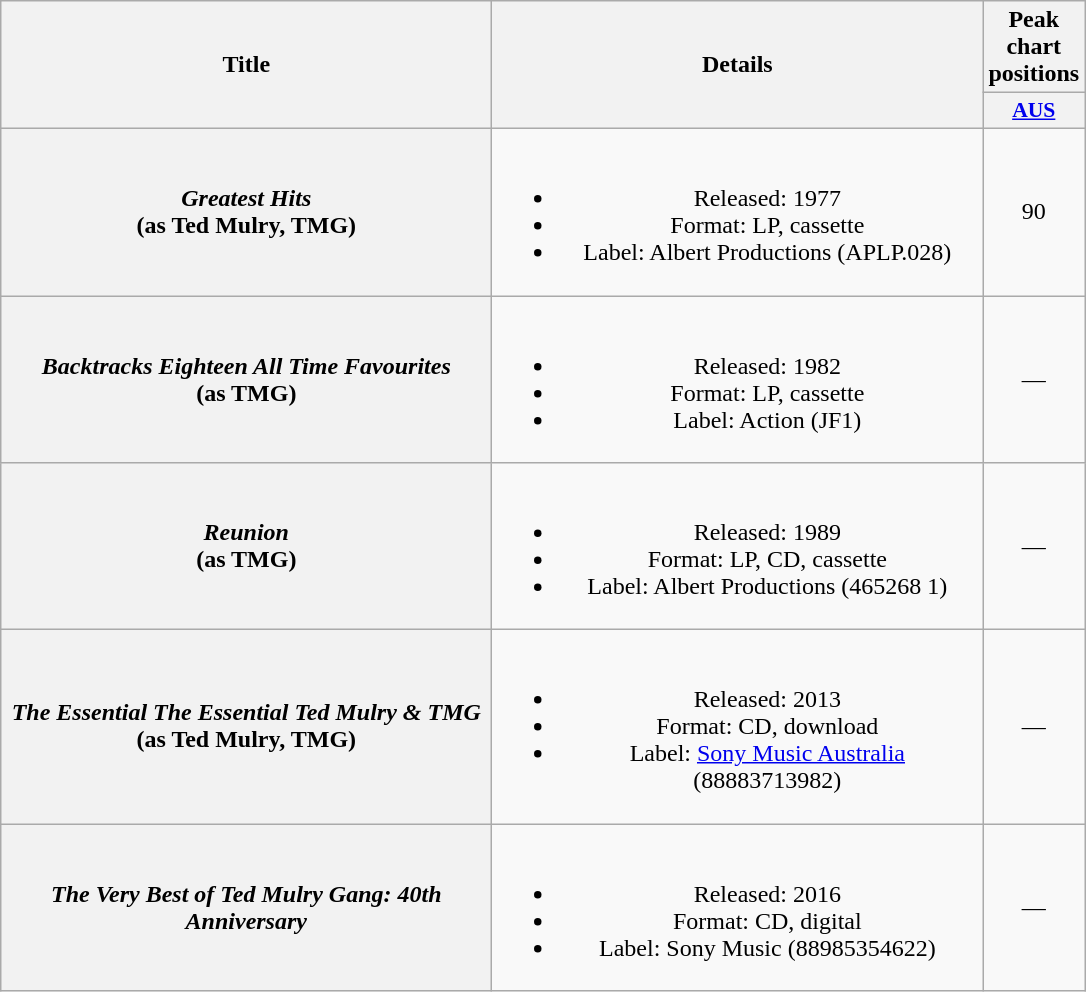<table class="wikitable plainrowheaders" style="text-align:center">
<tr>
<th scope="col" rowspan="2" style="width:20em;">Title</th>
<th scope="col" rowspan="2" style="width:20em;">Details</th>
<th scope="col" colspan="1">Peak chart positions</th>
</tr>
<tr>
<th scope="col" style="width:3em; font-size:90%"><a href='#'>AUS</a><br></th>
</tr>
<tr>
<th scope="row"><em>Greatest Hits</em> <br> (as Ted Mulry, TMG)</th>
<td><br><ul><li>Released: 1977</li><li>Format: LP, cassette</li><li>Label: Albert Productions (APLP.028)</li></ul></td>
<td>90</td>
</tr>
<tr>
<th scope="row"><em>Backtracks Eighteen All Time Favourites</em> <br> (as TMG)</th>
<td><br><ul><li>Released: 1982</li><li>Format: LP, cassette</li><li>Label: Action (JF1)</li></ul></td>
<td>—</td>
</tr>
<tr>
<th scope="row"><em>Reunion</em> <br> (as TMG)</th>
<td><br><ul><li>Released: 1989</li><li>Format: LP, CD, cassette</li><li>Label: Albert Productions (465268 1)</li></ul></td>
<td>—</td>
</tr>
<tr>
<th scope="row"><em>The Essential The Essential Ted Mulry & TMG</em> <br> (as Ted Mulry, TMG)</th>
<td><br><ul><li>Released: 2013</li><li>Format: CD, download</li><li>Label: <a href='#'>Sony Music Australia</a> (88883713982)</li></ul></td>
<td>—</td>
</tr>
<tr>
<th scope="row"><em>The Very Best of Ted Mulry Gang: 40th Anniversary</em></th>
<td><br><ul><li>Released: 2016</li><li>Format: CD, digital</li><li>Label: Sony Music (88985354622)</li></ul></td>
<td>—</td>
</tr>
</table>
